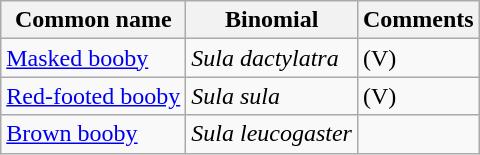<table class="wikitable">
<tr>
<th>Common name</th>
<th>Binomial</th>
<th>Comments</th>
</tr>
<tr>
<td><a href='#'>Masked booby</a></td>
<td><em>Sula dactylatra</em></td>
<td>(V)</td>
</tr>
<tr>
<td><a href='#'>Red-footed booby</a></td>
<td><em>Sula sula</em></td>
<td>(V)</td>
</tr>
<tr>
<td><a href='#'>Brown booby</a></td>
<td><em>Sula leucogaster</em></td>
<td></td>
</tr>
</table>
